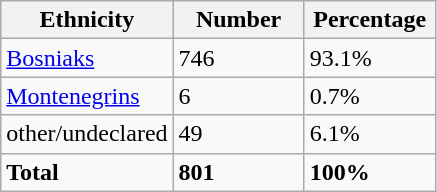<table class="wikitable">
<tr>
<th width="100px">Ethnicity</th>
<th width="80px">Number</th>
<th width="80px">Percentage</th>
</tr>
<tr>
<td><a href='#'>Bosniaks</a></td>
<td>746</td>
<td>93.1%</td>
</tr>
<tr>
<td><a href='#'>Montenegrins</a></td>
<td>6</td>
<td>0.7%</td>
</tr>
<tr>
<td>other/undeclared</td>
<td>49</td>
<td>6.1%</td>
</tr>
<tr>
<td><strong>Total</strong></td>
<td><strong>801</strong></td>
<td><strong>100%</strong></td>
</tr>
</table>
